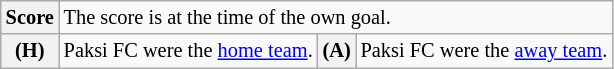<table class="wikitable" style="font-size:85%;">
<tr>
<th>Score</th>
<td colspan="3">The score is at the time of the own goal.</td>
</tr>
<tr>
<th>(H)</th>
<td>Paksi FC were the <a href='#'>home team</a>.</td>
<th>(A)</th>
<td>Paksi FC were the <a href='#'>away team</a>.</td>
</tr>
</table>
